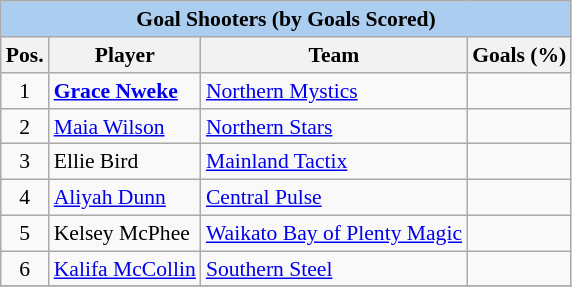<table class="wikitable"  style="float:left; font-size:90%;">
<tr>
<th colspan=4 style=background:#ABCDEF>Goal Shooters (by Goals Scored)</th>
</tr>
<tr>
<th>Pos.</th>
<th>Player</th>
<th>Team</th>
<th>Goals (%)</th>
</tr>
<tr>
<td align=center>1</td>
<td><strong><a href='#'>Grace Nweke</a></strong></td>
<td><a href='#'>Northern Mystics</a></td>
<td align=center></td>
</tr>
<tr>
<td align=center>2</td>
<td><a href='#'>Maia Wilson</a></td>
<td><a href='#'>Northern Stars</a></td>
<td align=center></td>
</tr>
<tr>
<td align=center>3</td>
<td>Ellie Bird</td>
<td><a href='#'>Mainland Tactix</a></td>
<td align=center></td>
</tr>
<tr>
<td align=center>4</td>
<td><a href='#'>Aliyah Dunn</a></td>
<td><a href='#'>Central Pulse</a></td>
<td align=center></td>
</tr>
<tr>
<td align=center>5</td>
<td>Kelsey McPhee</td>
<td><a href='#'>Waikato Bay of Plenty Magic</a></td>
<td align=center></td>
</tr>
<tr>
<td align=center>6</td>
<td><a href='#'>Kalifa McCollin</a></td>
<td><a href='#'>Southern Steel</a></td>
<td align=center></td>
</tr>
<tr>
</tr>
</table>
